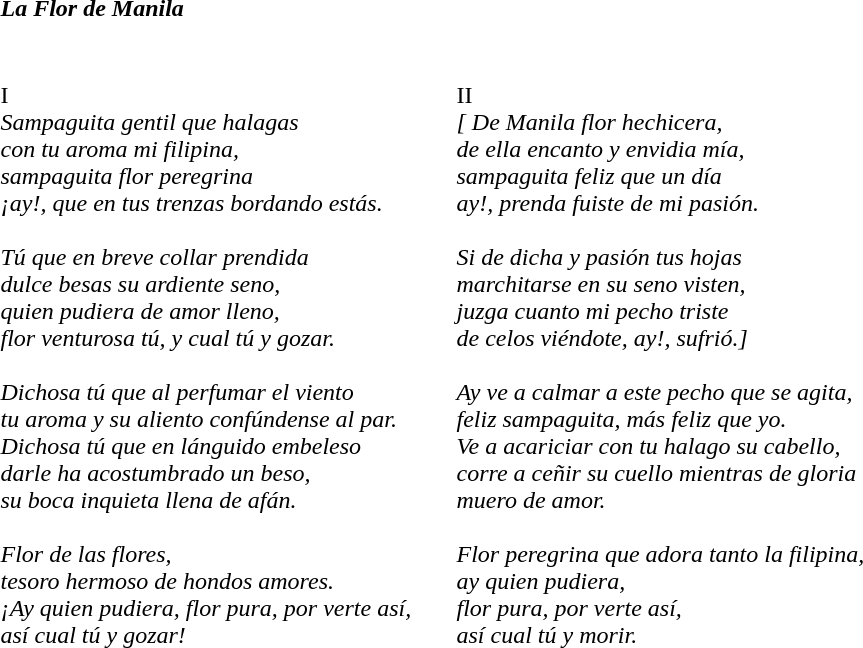<table cellpadding="1"  style="text-align: left;">
<tr --->
<th scope="col" width="300px"><em>La Flor de Manila</em><br></th>
<th scope="col" width="300px"></th>
</tr>
<tr --->
<td><br><br>I<br>
<em>Sampaguita gentil que halagas</em><br>
<em>con tu aroma mi filipina,</em><br>
<em>sampaguita flor peregrina</em><br>
<em>¡ay!, que en tus trenzas bordando estás.</em><br>
<br>
<em>Tú que en breve collar prendida</em><br>
<em>dulce besas su ardiente seno,</em><br>
<em>quien pudiera de amor lleno,</em><br>
<em>flor venturosa tú, y cual tú y gozar.</em><br>
<br>
<em>Dichosa tú que al perfumar el viento</em><br>
<em>tu aroma y su aliento confúndense al par.</em><br>
<em>Dichosa tú que en lánguido embeleso</em><br>
<em>darle ha acostumbrado un beso,</em><br>
<em>su boca inquieta llena de afán.</em><br>
<br>
<em>Flor de las flores,</em><br>
<em>tesoro hermoso de hondos amores.</em><br>
<em>¡Ay quien pudiera, flor pura, por verte así,</em><br>
<em>así cual tú y gozar!</em><br></td>
<td><br><br>II<br>
<em>[ De Manila flor hechicera,</em><br>
<em>de ella encanto y envidia mía,</em><br>
<em>sampaguita feliz que un día</em><br>
<em>ay!, prenda fuiste de mi pasión.</em><br>
<br>
<em>Si de dicha y pasión tus hojas</em><br>
<em>marchitarse en su seno visten,</em><br>
<em>juzga cuanto mi pecho triste</em><br>
<em>de celos viéndote, ay!, sufrió.]</em><br>
<br>
<em>Ay ve a calmar a este pecho que se agita,</em><br>
<em>feliz sampaguita, más feliz que yo.</em><br>
<em>Ve a acariciar con tu halago su cabello,</em><br>
<em>corre a ceñir su cuello mientras de gloria</em><br>
<em>muero de amor.</em><br>
<br>
<em>Flor peregrina que adora tanto la filipina,</em><br>
<em>ay quien pudiera,</em><br>
<em>flor pura, por verte así,</em><br>
<em>así cual tú y morir.</em><br></td>
</tr>
<tr --->
</tr>
</table>
